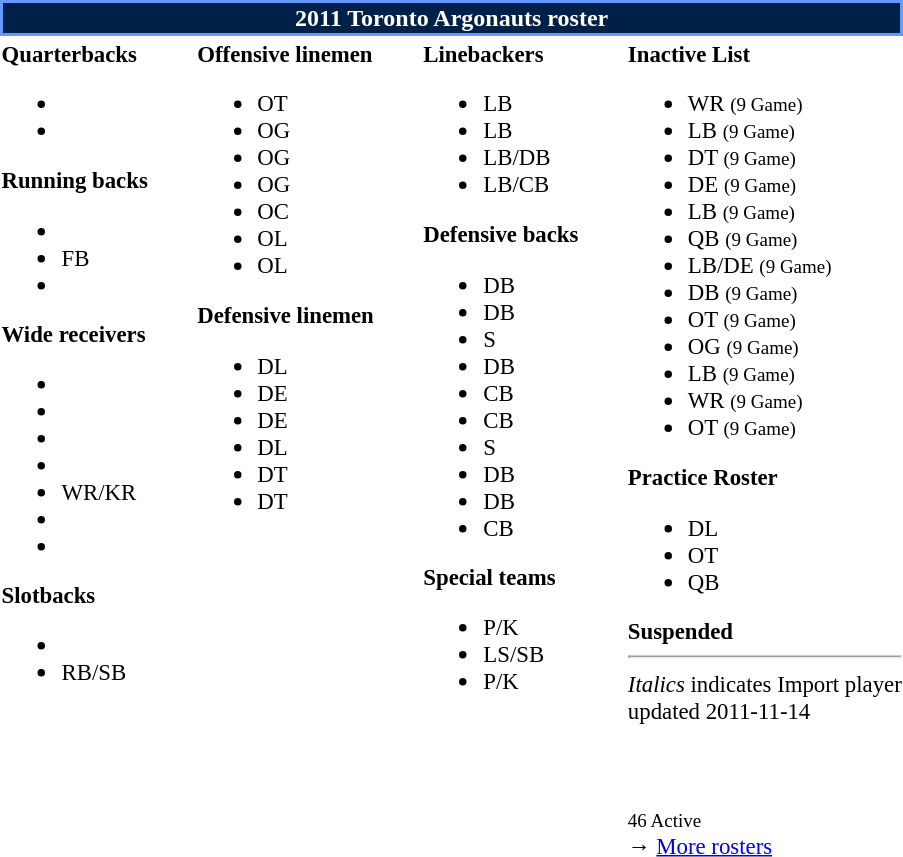<table class="toccolours" style="text-align: left;">
<tr>
<th colspan="7" style="text-align:center; background-color: #002147; color:white; border:2px solid #6699FF;">2011 Toronto Argonauts roster</th>
</tr>
<tr>
<td style="font-size: 95%;" valign="top"><strong>Quarterbacks</strong><br><ul><li></li><li></li></ul><strong>Running backs</strong><ul><li></li><li> FB</li><li></li></ul><strong>Wide receivers</strong><ul><li></li><li></li><li></li><li></li><li> WR/KR</li><li></li><li></li></ul><strong>Slotbacks</strong><ul><li></li><li> RB/SB</li></ul></td>
<td style="width: 25px;"></td>
<td style="font-size: 95%;" valign="top"><strong>Offensive linemen</strong><br><ul><li> OT</li><li> OG</li><li> OG</li><li> OG</li><li> OC</li><li> OL</li><li> OL</li></ul><strong>Defensive linemen</strong><ul><li> DL</li><li> DE</li><li> DE</li><li> DL</li><li> DT</li><li> DT</li></ul></td>
<td style="width: 25px;"></td>
<td style="font-size: 95%;" valign="top"><strong>Linebackers</strong><br><ul><li> LB</li><li> LB</li><li> LB/DB</li><li> LB/CB</li></ul><strong>Defensive backs</strong><ul><li> DB</li><li> DB</li><li> S</li><li> DB</li><li> CB</li><li> CB</li><li> S</li><li> DB</li><li> DB</li><li> CB</li></ul><strong>Special teams</strong><ul><li> P/K</li><li> LS/SB</li><li> P/K</li></ul></td>
<td style="width: 25px;"></td>
<td style="font-size: 95%;" valign="top"><strong>Inactive List</strong><br><ul><li> WR  <small>(9 Game)</small></li><li> LB  <small>(9 Game)</small></li><li> DT  <small>(9 Game)</small></li><li> DE  <small>(9 Game)</small></li><li> LB  <small>(9 Game)</small></li><li> QB  <small>(9 Game)</small></li><li> LB/DE  <small>(9 Game)</small></li><li> DB  <small>(9 Game)</small></li><li> OT  <small>(9 Game)</small></li><li> OG  <small>(9 Game)</small></li><li> LB  <small>(9 Game)</small></li><li> WR  <small>(9 Game)</small></li><li> OT  <small>(9 Game)</small></li></ul><strong>Practice Roster</strong><ul><li> DL</li><li> OT</li><li> QB</li></ul><strong>Suspended</strong><br><hr>
<em>Italics</em> indicates Import player<br>
<span></span> updated 2011-11-14<br>
<span></span><br>
<span></span><br>
<span></span><br>
<small>46 Active</small><br>→ <a href='#'>More rosters</a></td>
</tr>
<tr>
</tr>
</table>
